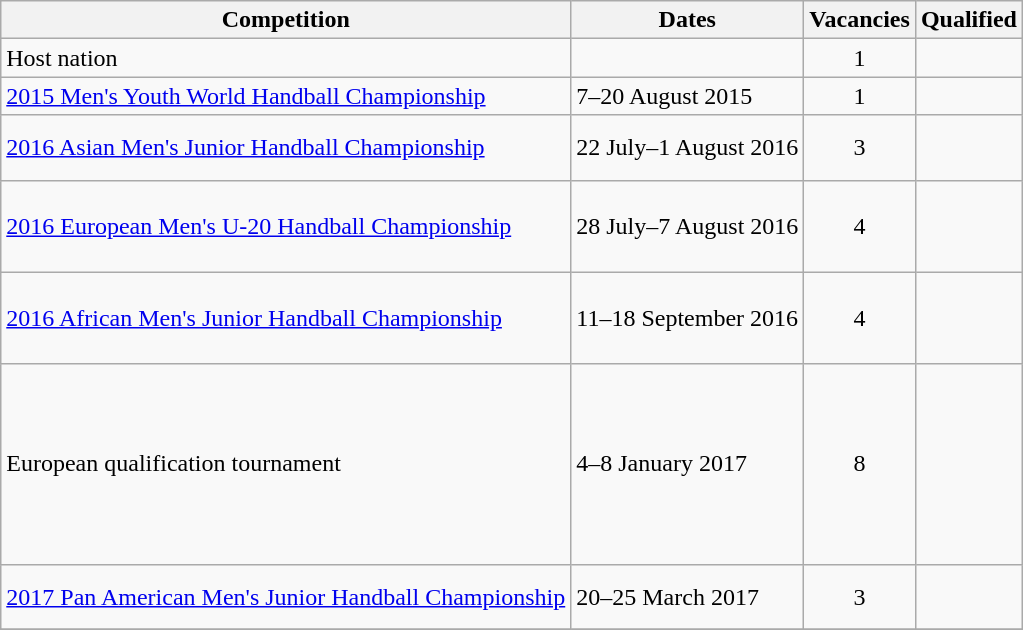<table class="wikitable">
<tr>
<th>Competition</th>
<th>Dates</th>
<th>Vacancies</th>
<th>Qualified</th>
</tr>
<tr>
<td>Host nation</td>
<td></td>
<td align="center">1</td>
<td></td>
</tr>
<tr>
<td><a href='#'>2015 Men's Youth World Handball Championship</a></td>
<td>7–20 August 2015</td>
<td align="center">1</td>
<td></td>
</tr>
<tr>
<td><a href='#'>2016 Asian Men's Junior Handball Championship</a></td>
<td>22 July–1 August 2016</td>
<td align="center">3</td>
<td><br><br></td>
</tr>
<tr>
<td><a href='#'>2016 European Men's U-20 Handball Championship</a></td>
<td>28 July–7 August 2016</td>
<td align="center">4</td>
<td><br><br><br></td>
</tr>
<tr>
<td><a href='#'>2016 African Men's Junior Handball Championship</a></td>
<td>11–18 September 2016</td>
<td align="center">4</td>
<td><br><br><br></td>
</tr>
<tr>
<td>European qualification tournament</td>
<td>4–8 January 2017</td>
<td align="center">8</td>
<td><br><br><br><br><br><br><br></td>
</tr>
<tr>
<td><a href='#'>2017 Pan American Men's Junior Handball Championship</a></td>
<td>20–25 March 2017</td>
<td align="center">3</td>
<td><br><br></td>
</tr>
<tr>
</tr>
</table>
